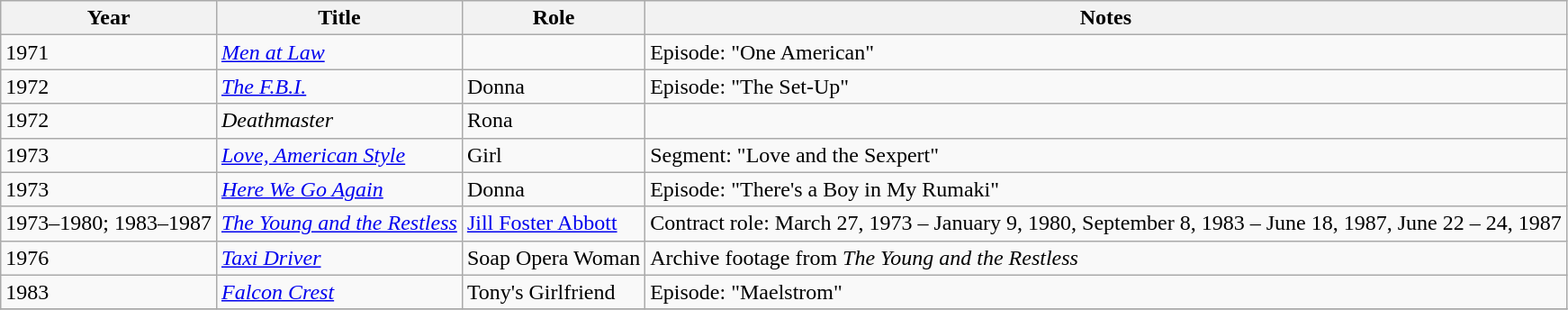<table class="wikitable sortable">
<tr>
<th>Year</th>
<th>Title</th>
<th>Role</th>
<th class="unsortable">Notes</th>
</tr>
<tr>
<td>1971</td>
<td><em><a href='#'>Men at Law</a></em></td>
<td></td>
<td>Episode: "One American"</td>
</tr>
<tr>
<td>1972</td>
<td><em><a href='#'>The F.B.I.</a></em></td>
<td>Donna</td>
<td>Episode: "The Set-Up"</td>
</tr>
<tr>
<td>1972</td>
<td><em>Deathmaster</em></td>
<td>Rona</td>
<td></td>
</tr>
<tr>
<td>1973</td>
<td><em><a href='#'>Love, American Style</a></em></td>
<td>Girl</td>
<td>Segment: "Love and the Sexpert"</td>
</tr>
<tr>
<td>1973</td>
<td><em><a href='#'>Here We Go Again</a></em></td>
<td>Donna</td>
<td>Episode: "There's a Boy in My Rumaki"</td>
</tr>
<tr>
<td>1973–1980; 1983–1987</td>
<td><em><a href='#'>The Young and the Restless</a></em></td>
<td><a href='#'>Jill Foster Abbott</a></td>
<td>Contract role: March 27, 1973 – January 9, 1980, September 8, 1983 – June 18, 1987, June 22 – 24, 1987</td>
</tr>
<tr>
<td>1976</td>
<td><em><a href='#'>Taxi Driver</a></em></td>
<td>Soap Opera Woman</td>
<td>Archive footage from <em>The Young and the Restless</em></td>
</tr>
<tr>
<td>1983</td>
<td><em><a href='#'>Falcon Crest</a></em></td>
<td>Tony's Girlfriend</td>
<td>Episode: "Maelstrom"</td>
</tr>
<tr>
</tr>
</table>
